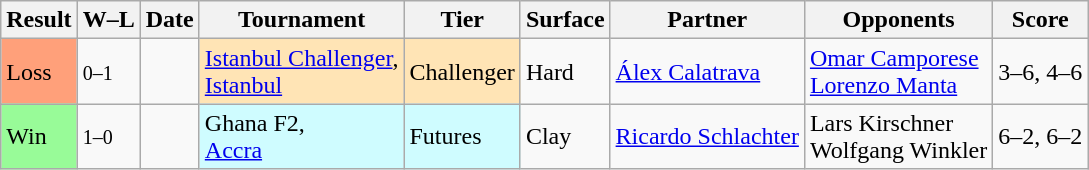<table class="sortable wikitable">
<tr>
<th>Result</th>
<th class="unsortable">W–L</th>
<th>Date</th>
<th>Tournament</th>
<th>Tier</th>
<th>Surface</th>
<th>Partner</th>
<th>Opponents</th>
<th class="unsortable">Score</th>
</tr>
<tr>
<td style="background:#ffa07a;">Loss</td>
<td><small>0–1</small></td>
<td></td>
<td style="background:moccasin;"><a href='#'>Istanbul Challenger</a>,<br><a href='#'>Istanbul</a></td>
<td style="background:moccasin;">Challenger</td>
<td>Hard</td>
<td> <a href='#'>Álex Calatrava</a></td>
<td> <a href='#'>Omar Camporese</a> <br>  <a href='#'>Lorenzo Manta</a></td>
<td>3–6, 4–6</td>
</tr>
<tr>
<td style="background:#98fb98;">Win</td>
<td><small>1–0</small></td>
<td></td>
<td style="background:#cffcff;">Ghana F2,<br><a href='#'>Accra</a></td>
<td style="background:#cffcff;">Futures</td>
<td>Clay</td>
<td> <a href='#'>Ricardo Schlachter</a></td>
<td> Lars Kirschner <br>  Wolfgang Winkler</td>
<td>6–2, 6–2</td>
</tr>
</table>
